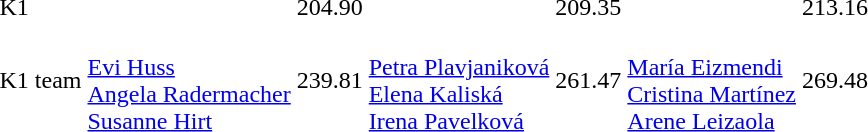<table>
<tr>
<td>K1</td>
<td></td>
<td>204.90</td>
<td></td>
<td>209.35</td>
<td></td>
<td>213.16</td>
</tr>
<tr>
<td>K1 team</td>
<td><br><a href='#'>Evi Huss</a><br><a href='#'>Angela Radermacher</a><br><a href='#'>Susanne Hirt</a></td>
<td>239.81</td>
<td><br><a href='#'>Petra Plavjaniková</a><br><a href='#'>Elena Kaliská</a><br><a href='#'>Irena Pavelková</a></td>
<td>261.47</td>
<td><br><a href='#'>María Eizmendi</a><br><a href='#'>Cristina Martínez</a><br><a href='#'>Arene Leizaola</a></td>
<td>269.48</td>
</tr>
</table>
